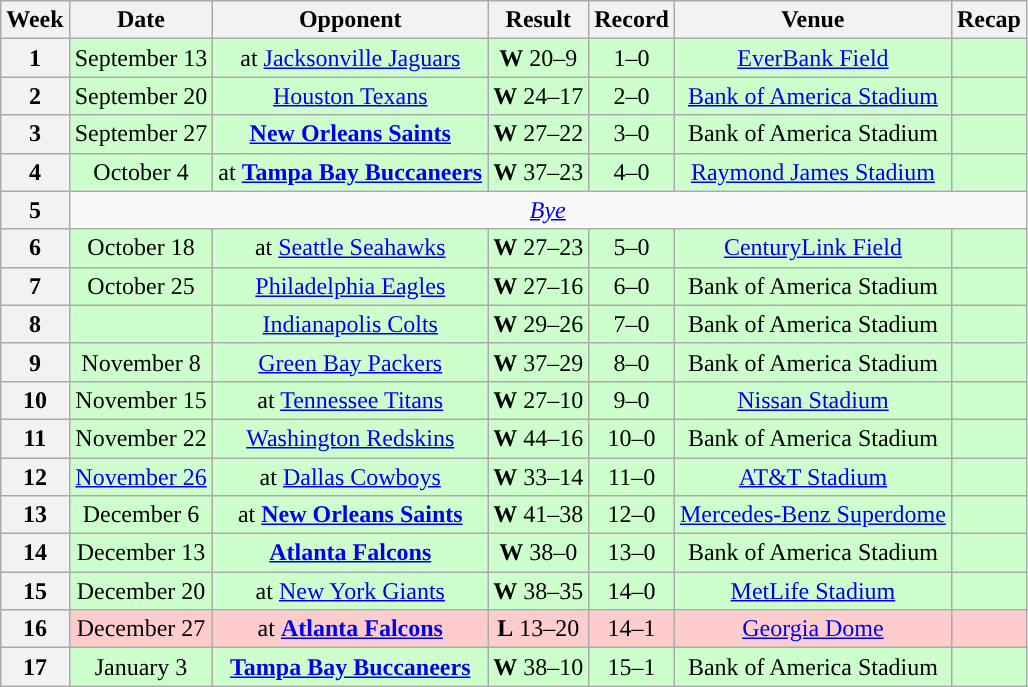<table class="wikitable" style="text-align:center">
<tr>
<th>Week</th>
<th>Date</th>
<th>Opponent</th>
<th>Result</th>
<th>Record</th>
<th>Venue</th>
<th>Recap</th>
</tr>
<tr style="background:#cfc">
<th>1</th>
<td>September 13</td>
<td>at <a href='#'>Jacksonville Jaguars</a></td>
<td><strong>W</strong> 20–9</td>
<td>1–0</td>
<td><a href='#'>EverBank Field</a></td>
<td></td>
</tr>
<tr style="background:#cfc">
<th>2</th>
<td>September 20</td>
<td><a href='#'>Houston Texans</a></td>
<td><strong>W</strong> 24–17</td>
<td>2–0</td>
<td><a href='#'>Bank of America Stadium</a></td>
<td></td>
</tr>
<tr style="background:#cfc">
<th>3</th>
<td>September 27</td>
<td><strong><a href='#'>New Orleans Saints</a></strong></td>
<td><strong>W</strong> 27–22</td>
<td>3–0</td>
<td>Bank of America Stadium</td>
<td></td>
</tr>
<tr style="background:#cfc">
<th>4</th>
<td>October 4</td>
<td>at <strong><a href='#'>Tampa Bay Buccaneers</a></strong></td>
<td><strong>W</strong> 37–23</td>
<td>4–0</td>
<td><a href='#'>Raymond James Stadium</a></td>
<td></td>
</tr>
<tr>
<th>5</th>
<td colspan="6"><em><a href='#'>Bye</a></em></td>
</tr>
<tr style="background:#cfc">
<th>6</th>
<td>October 18</td>
<td>at <a href='#'>Seattle Seahawks</a></td>
<td><strong>W</strong> 27–23</td>
<td>5–0</td>
<td><a href='#'>CenturyLink Field</a></td>
<td></td>
</tr>
<tr style="background:#cfc">
<th>7</th>
<td>October 25</td>
<td><a href='#'>Philadelphia Eagles</a></td>
<td><strong>W</strong> 27–16</td>
<td>6–0</td>
<td>Bank of America Stadium</td>
<td></td>
</tr>
<tr style="background:#cfc">
<th>8</th>
<td></td>
<td><a href='#'>Indianapolis Colts</a></td>
<td><strong>W</strong> 29–26 </td>
<td>7–0</td>
<td>Bank of America Stadium</td>
<td></td>
</tr>
<tr style="background:#cfc">
<th>9</th>
<td>November 8</td>
<td><a href='#'>Green Bay Packers</a></td>
<td><strong>W</strong> 37–29</td>
<td>8–0</td>
<td>Bank of America Stadium</td>
<td></td>
</tr>
<tr style="background:#cfc">
<th>10</th>
<td>November 15</td>
<td>at <a href='#'>Tennessee Titans</a></td>
<td><strong>W</strong> 27–10</td>
<td>9–0</td>
<td><a href='#'>Nissan Stadium</a></td>
<td></td>
</tr>
<tr style="background:#cfc">
<th>11</th>
<td>November 22</td>
<td><a href='#'>Washington Redskins</a></td>
<td><strong>W</strong> 44–16</td>
<td>10–0</td>
<td>Bank of America Stadium</td>
<td></td>
</tr>
<tr style="background:#cfc">
<th>12</th>
<td><a href='#'>November 26</a></td>
<td>at <a href='#'>Dallas Cowboys</a></td>
<td><strong>W</strong> 33–14</td>
<td>11–0</td>
<td><a href='#'>AT&T Stadium</a></td>
<td></td>
</tr>
<tr style="background:#cfc">
<th>13</th>
<td>December 6</td>
<td>at <strong><a href='#'>New Orleans Saints</a></strong></td>
<td><strong>W</strong> 41–38</td>
<td>12–0</td>
<td><a href='#'>Mercedes-Benz Superdome</a></td>
<td></td>
</tr>
<tr style="background:#cfc">
<th>14</th>
<td>December 13</td>
<td><strong><a href='#'>Atlanta Falcons</a></strong></td>
<td><strong>W</strong> 38–0</td>
<td>13–0</td>
<td>Bank of America Stadium</td>
<td></td>
</tr>
<tr style="background:#cfc">
<th>15</th>
<td>December 20</td>
<td>at <a href='#'>New York Giants</a></td>
<td><strong>W</strong> 38–35</td>
<td>14–0</td>
<td><a href='#'>MetLife Stadium</a></td>
<td></td>
</tr>
<tr style="background:#fcc">
<th>16</th>
<td>December 27</td>
<td>at <strong><a href='#'>Atlanta Falcons</a></strong></td>
<td><strong>L</strong> 13–20</td>
<td>14–1</td>
<td><a href='#'>Georgia Dome</a></td>
<td></td>
</tr>
<tr style="background:#cfc">
<th>17</th>
<td>January 3</td>
<td><strong><a href='#'>Tampa Bay Buccaneers</a></strong></td>
<td><strong>W</strong> 38–10</td>
<td>15–1</td>
<td>Bank of America Stadium</td>
<td></td>
</tr>
</table>
